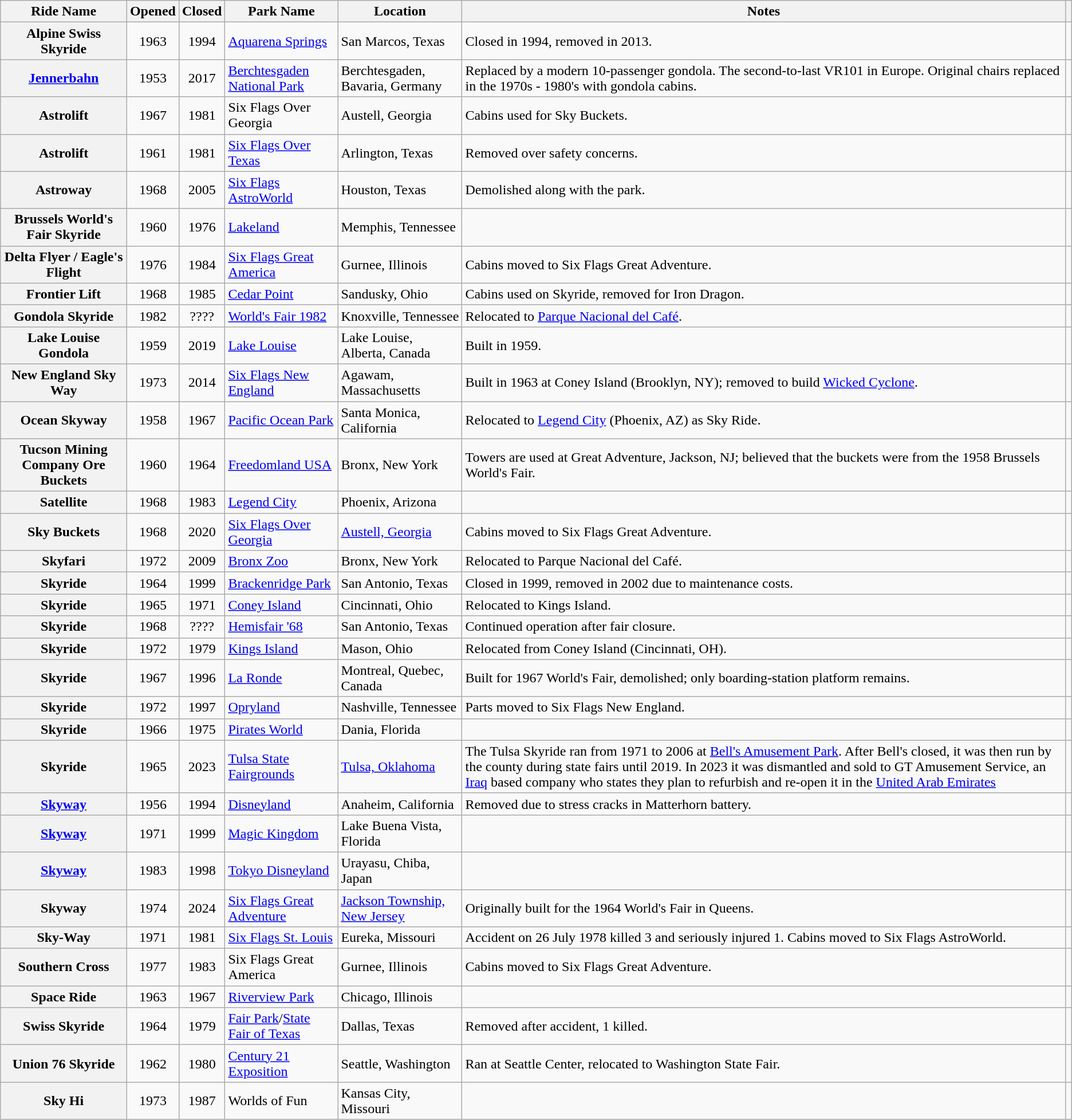<table class="wikitable sortable plainrowheaders">
<tr>
<th scope="col">Ride Name</th>
<th scope="col">Opened</th>
<th scope="col">Closed</th>
<th scope="col">Park Name</th>
<th scope="col">Location</th>
<th scope="col" class=unsortable>Notes</th>
<th scope="col" class=unsortable></th>
</tr>
<tr>
<th scope="row">Alpine Swiss Skyride</th>
<td style="text-align:center">1963</td>
<td style="text-align:center">1994</td>
<td><a href='#'>Aquarena Springs</a></td>
<td>San Marcos, Texas</td>
<td>Closed in 1994, removed in 2013.</td>
<td></td>
</tr>
<tr>
<th scope="row"><a href='#'>Jennerbahn</a></th>
<td style="text-align:center">1953</td>
<td style="text-align:center">2017</td>
<td><a href='#'>Berchtesgaden National Park</a></td>
<td>Berchtesgaden, Bavaria, Germany</td>
<td>Replaced by a modern 10-passenger gondola. The second-to-last VR101 in Europe. Original chairs replaced in the 1970s - 1980's with gondola cabins.</td>
<td></td>
</tr>
<tr>
<th scope="row">Astrolift</th>
<td style="text-align:center">1967</td>
<td style="text-align:center">1981</td>
<td>Six Flags Over Georgia</td>
<td>Austell, Georgia</td>
<td>Cabins used for Sky Buckets.</td>
<td style="text-align:center"></td>
</tr>
<tr>
<th scope="row">Astrolift</th>
<td style="text-align:center">1961</td>
<td style="text-align:center">1981</td>
<td><a href='#'>Six Flags Over Texas</a></td>
<td>Arlington, Texas</td>
<td>Removed over safety concerns.</td>
<td></td>
</tr>
<tr>
<th scope="row">Astroway</th>
<td style="text-align:center">1968</td>
<td style="text-align:center">2005</td>
<td><a href='#'>Six Flags AstroWorld</a></td>
<td>Houston, Texas</td>
<td>Demolished along with the park.</td>
<td></td>
</tr>
<tr>
<th scope="row">Brussels World's Fair Skyride</th>
<td style="text-align:center">1960</td>
<td style="text-align:center">1976</td>
<td><a href='#'>Lakeland</a></td>
<td>Memphis, Tennessee</td>
<td></td>
</tr>
<tr>
<th scope="row">Delta Flyer / Eagle's Flight</th>
<td style="text-align:center">1976</td>
<td style="text-align:center">1984</td>
<td><a href='#'>Six Flags Great America</a></td>
<td>Gurnee, Illinois</td>
<td>Cabins moved to Six Flags Great Adventure.</td>
<td></td>
</tr>
<tr>
<th scope="row">Frontier Lift</th>
<td style="text-align:center">1968</td>
<td style="text-align:center">1985</td>
<td><a href='#'>Cedar Point</a></td>
<td>Sandusky, Ohio</td>
<td>Cabins used on Skyride, removed for Iron Dragon.</td>
<td></td>
</tr>
<tr>
<th scope="row">Gondola Skyride</th>
<td style="text-align:center">1982</td>
<td style="text-align:center">????</td>
<td><a href='#'>World's Fair 1982</a></td>
<td>Knoxville, Tennessee</td>
<td>Relocated to <a href='#'>Parque Nacional del Café</a>.</td>
<td></td>
</tr>
<tr>
<th scope="row">Lake Louise Gondola</th>
<td style="text-align:center">1959</td>
<td style="text-align:center">2019</td>
<td><a href='#'>Lake Louise</a></td>
<td>Lake Louise, Alberta, Canada</td>
<td>Built in 1959.</td>
<td></td>
</tr>
<tr>
<th scope="row">New England Sky Way</th>
<td style="text-align:center">1973</td>
<td style="text-align:center">2014</td>
<td><a href='#'>Six Flags New England</a></td>
<td>Agawam, Massachusetts</td>
<td>Built in 1963 at Coney Island (Brooklyn, NY); removed to build <a href='#'>Wicked Cyclone</a>.</td>
</tr>
<tr>
<th scope="row">Ocean Skyway</th>
<td style="text-align:center">1958</td>
<td style="text-align:center">1967</td>
<td><a href='#'>Pacific Ocean Park</a></td>
<td>Santa Monica, California</td>
<td>Relocated to <a href='#'>Legend City</a> (Phoenix, AZ) as Sky Ride.</td>
<td style="text-align:center"></td>
</tr>
<tr>
<th scope="row">Tucson Mining Company Ore Buckets</th>
<td style="text-align:center">1960</td>
<td style="text-align:center">1964</td>
<td><a href='#'>Freedomland USA</a></td>
<td>Bronx, New York</td>
<td>Towers are used at Great Adventure, Jackson, NJ; believed that the buckets were from the 1958 Brussels World's Fair.</td>
<td></td>
</tr>
<tr>
<th scope="row">Satellite</th>
<td style="text-align:center">1968</td>
<td style="text-align:center">1983</td>
<td><a href='#'>Legend City</a></td>
<td>Phoenix, Arizona</td>
<td></td>
<td></td>
</tr>
<tr>
<th scope="row">Sky Buckets</th>
<td style="text-align:center">1968</td>
<td style="text-align:center">2020</td>
<td><a href='#'>Six Flags Over Georgia</a></td>
<td><a href='#'>Austell, Georgia</a></td>
<td>Cabins moved to Six Flags Great Adventure.</td>
<td style="text-align:center"></td>
</tr>
<tr>
<th scope="row">Skyfari</th>
<td style="text-align:center">1972</td>
<td style="text-align:center">2009</td>
<td><a href='#'>Bronx Zoo</a></td>
<td>Bronx, New York</td>
<td>Relocated to Parque Nacional del Café.</td>
<td></td>
</tr>
<tr>
<th scope="row">Skyride</th>
<td style="text-align:center">1964</td>
<td style="text-align:center">1999</td>
<td><a href='#'>Brackenridge Park</a></td>
<td>San Antonio, Texas</td>
<td>Closed in 1999, removed in 2002 due to maintenance costs.</td>
<td></td>
</tr>
<tr>
<th scope="row">Skyride</th>
<td style="text-align:center">1965</td>
<td style="text-align:center">1971</td>
<td><a href='#'>Coney Island</a></td>
<td>Cincinnati, Ohio</td>
<td>Relocated to Kings Island.</td>
<td></td>
</tr>
<tr>
<th scope="row">Skyride</th>
<td style="text-align:center">1968</td>
<td style="text-align:center">????</td>
<td><a href='#'>Hemisfair '68</a></td>
<td>San Antonio, Texas</td>
<td>Continued operation after fair closure.</td>
<td></td>
</tr>
<tr>
<th scope="row">Skyride</th>
<td style="text-align:center">1972</td>
<td style="text-align:center">1979</td>
<td><a href='#'>Kings Island</a></td>
<td>Mason, Ohio</td>
<td>Relocated from Coney Island (Cincinnati, OH).</td>
<td></td>
</tr>
<tr>
<th scope="row">Skyride</th>
<td style="text-align:center">1967</td>
<td style="text-align:center">1996</td>
<td><a href='#'>La Ronde</a></td>
<td>Montreal, Quebec, Canada</td>
<td>Built for 1967 World's Fair, demolished; only boarding-station platform remains.</td>
<td></td>
</tr>
<tr>
<th scope="row">Skyride</th>
<td style="text-align:center">1972</td>
<td style="text-align:center">1997</td>
<td><a href='#'>Opryland</a></td>
<td>Nashville, Tennessee</td>
<td>Parts moved to Six Flags New England.</td>
<td></td>
</tr>
<tr>
<th scope="row">Skyride</th>
<td style="text-align:center">1966</td>
<td style="text-align:center">1975</td>
<td><a href='#'>Pirates World</a></td>
<td>Dania, Florida</td>
<td></td>
<td></td>
</tr>
<tr>
<th scope="row">Skyride</th>
<td style="text-align:center">1965</td>
<td style="text-align:center">2023</td>
<td><a href='#'>Tulsa State Fairgrounds</a></td>
<td><a href='#'>Tulsa, Oklahoma</a></td>
<td>The Tulsa Skyride ran from 1971 to 2006 at <a href='#'>Bell's Amusement Park</a>. After Bell's closed, it was then run by the county during state fairs until 2019. In 2023 it was dismantled and sold to GT Amusement Service, an <a href='#'>Iraq</a> based company who states they plan to refurbish and re-open it in the <a href='#'>United Arab Emirates</a></td>
<td></td>
</tr>
<tr>
<th scope="row"><a href='#'>Skyway</a></th>
<td style="text-align:center">1956</td>
<td style="text-align:center">1994</td>
<td><a href='#'>Disneyland</a></td>
<td>Anaheim, California</td>
<td>Removed due to stress cracks in Matterhorn battery.</td>
<td></td>
</tr>
<tr>
<th scope="row"><a href='#'>Skyway</a></th>
<td style="text-align:center">1971</td>
<td style="text-align:center">1999</td>
<td><a href='#'>Magic Kingdom</a></td>
<td>Lake Buena Vista, Florida</td>
<td></td>
</tr>
<tr>
<th scope="row"><a href='#'>Skyway</a></th>
<td style="text-align:center">1983</td>
<td style="text-align:center">1998</td>
<td><a href='#'>Tokyo Disneyland</a></td>
<td>Urayasu, Chiba, Japan</td>
<td></td>
<td></td>
</tr>
<tr>
<th scope="row">Skyway</th>
<td style="text-align:center">1974</td>
<td style="text-align:center">2024</td>
<td><a href='#'>Six Flags Great Adventure</a></td>
<td><a href='#'>Jackson Township, New Jersey</a></td>
<td>Originally built for the 1964 World's Fair in Queens.</td>
<td></td>
</tr>
<tr>
<th scope="row">Sky-Way</th>
<td style="text-align:center">1971</td>
<td style="text-align:center">1981</td>
<td><a href='#'>Six Flags St. Louis</a></td>
<td>Eureka, Missouri</td>
<td>Accident on 26 July 1978 killed 3 and seriously injured 1. Cabins moved to Six Flags AstroWorld.</td>
<td></td>
</tr>
<tr>
<th scope="row">Southern Cross</th>
<td style="text-align:center">1977</td>
<td style="text-align:center">1983</td>
<td>Six Flags Great America</td>
<td>Gurnee, Illinois</td>
<td>Cabins moved to Six Flags Great Adventure.</td>
<td></td>
</tr>
<tr>
<th scope="row">Space Ride</th>
<td style="text-align:center">1963</td>
<td style="text-align:center">1967</td>
<td><a href='#'>Riverview Park</a></td>
<td>Chicago, Illinois</td>
<td></td>
<td></td>
</tr>
<tr>
<th scope="row">Swiss Skyride</th>
<td style="text-align:center">1964</td>
<td style="text-align:center">1979</td>
<td><a href='#'>Fair Park</a>/<a href='#'>State Fair of Texas</a></td>
<td>Dallas, Texas</td>
<td>Removed after accident, 1 killed.</td>
<td></td>
</tr>
<tr>
<th scope="row">Union 76 Skyride</th>
<td style="text-align:center">1962</td>
<td style="text-align:center">1980</td>
<td><a href='#'>Century 21 Exposition</a></td>
<td>Seattle, Washington</td>
<td>Ran at Seattle Center, relocated to Washington State Fair.</td>
<td></td>
</tr>
<tr>
<th scope="row">Sky Hi</th>
<td style="text-align:center">1973</td>
<td style="text-align:center">1987</td>
<td>Worlds of Fun</td>
<td>Kansas City, Missouri</td>
<td></td>
<td></td>
</tr>
</table>
